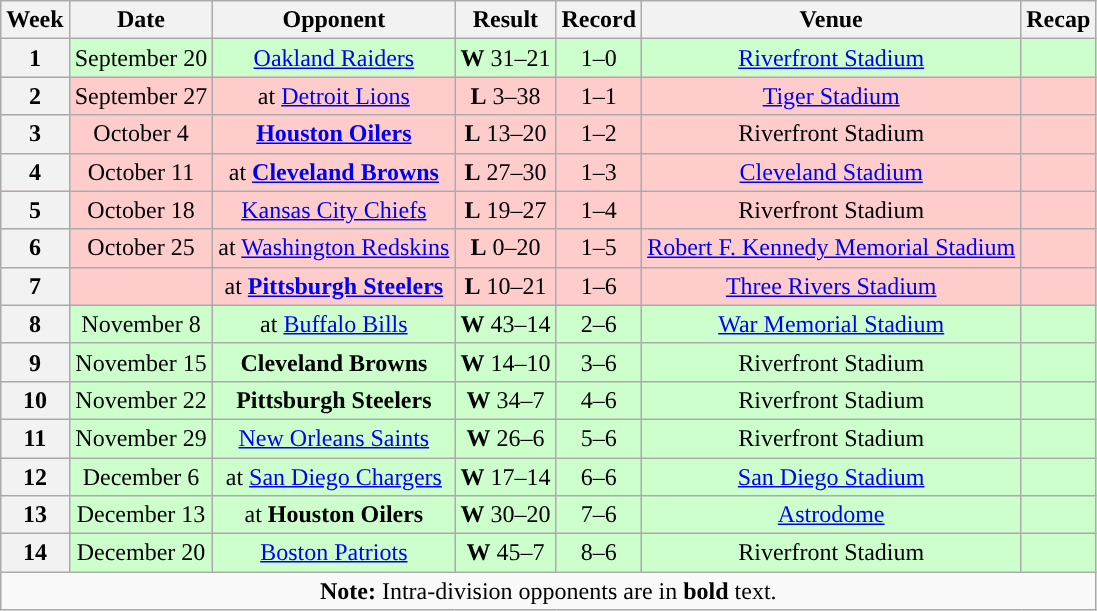<table class="wikitable" style="text-align:center">
<tr>
<th>Week</th>
<th>Date</th>
<th>Opponent</th>
<th>Result</th>
<th>Record</th>
<th>Venue</th>
<th>Recap</th>
</tr>
<tr style="background:#cfc">
<th>1</th>
<td>September 20</td>
<td><a href='#'>Oakland Raiders</a></td>
<td><strong>W</strong> 31–21</td>
<td>1–0</td>
<td><a href='#'>Riverfront Stadium</a></td>
<td></td>
</tr>
<tr style="background:#fcc">
<th>2</th>
<td>September 27</td>
<td>at <a href='#'>Detroit Lions</a></td>
<td><strong>L</strong> 3–38</td>
<td>1–1</td>
<td><a href='#'>Tiger Stadium</a></td>
<td></td>
</tr>
<tr style="background:#fcc">
<th>3</th>
<td>October 4</td>
<td><strong><a href='#'>Houston Oilers</a></strong></td>
<td><strong>L</strong> 13–20</td>
<td>1–2</td>
<td>Riverfront Stadium</td>
<td></td>
</tr>
<tr style="background:#fcc">
<th>4</th>
<td>October 11</td>
<td>at <strong><a href='#'>Cleveland Browns</a></strong></td>
<td><strong>L</strong> 27–30</td>
<td>1–3</td>
<td><a href='#'>Cleveland Stadium</a></td>
<td></td>
</tr>
<tr style="background:#fcc">
<th>5</th>
<td>October 18</td>
<td><a href='#'>Kansas City Chiefs</a></td>
<td><strong>L</strong> 19–27</td>
<td>1–4</td>
<td>Riverfront Stadium</td>
<td></td>
</tr>
<tr style="background:#fcc">
<th>6</th>
<td>October 25</td>
<td>at <a href='#'>Washington Redskins</a></td>
<td><strong>L</strong> 0–20</td>
<td>1–5</td>
<td><a href='#'>Robert F. Kennedy Memorial Stadium</a></td>
<td></td>
</tr>
<tr style="background:#fcc">
<th>7</th>
<td></td>
<td>at <strong><a href='#'>Pittsburgh Steelers</a></strong></td>
<td><strong>L</strong> 10–21</td>
<td>1–6</td>
<td><a href='#'>Three Rivers Stadium</a></td>
<td></td>
</tr>
<tr style="background:#cfc">
<th>8</th>
<td>November 8</td>
<td>at <a href='#'>Buffalo Bills</a></td>
<td><strong>W</strong> 43–14</td>
<td>2–6</td>
<td><a href='#'>War Memorial Stadium</a></td>
<td></td>
</tr>
<tr style="background:#cfc">
<th>9</th>
<td>November 15</td>
<td><strong>Cleveland Browns</strong></td>
<td><strong>W</strong> 14–10</td>
<td>3–6</td>
<td>Riverfront Stadium</td>
<td></td>
</tr>
<tr style="background:#cfc">
<th>10</th>
<td>November 22</td>
<td><strong>Pittsburgh Steelers</strong></td>
<td><strong>W</strong> 34–7</td>
<td>4–6</td>
<td>Riverfront Stadium</td>
<td></td>
</tr>
<tr style="background:#cfc">
<th>11</th>
<td>November 29</td>
<td><a href='#'>New Orleans Saints</a></td>
<td><strong>W</strong> 26–6</td>
<td>5–6</td>
<td>Riverfront Stadium</td>
<td></td>
</tr>
<tr style="background:#cfc">
<th>12</th>
<td>December 6</td>
<td>at <a href='#'>San Diego Chargers</a></td>
<td><strong>W</strong> 17–14</td>
<td>6–6</td>
<td><a href='#'>San Diego Stadium</a></td>
<td></td>
</tr>
<tr style="background:#cfc">
<th>13</th>
<td>December 13</td>
<td>at <strong>Houston Oilers</strong></td>
<td><strong>W</strong> 30–20</td>
<td>7–6</td>
<td><a href='#'>Astrodome</a></td>
<td></td>
</tr>
<tr style="background:#cfc">
<th>14</th>
<td>December 20</td>
<td><a href='#'>Boston Patriots</a></td>
<td><strong>W</strong> 45–7</td>
<td>8–6</td>
<td>Riverfront Stadium</td>
<td></td>
</tr>
<tr>
<td colspan="8"><strong>Note:</strong> Intra-division opponents are in <strong>bold</strong> text.</td>
</tr>
</table>
